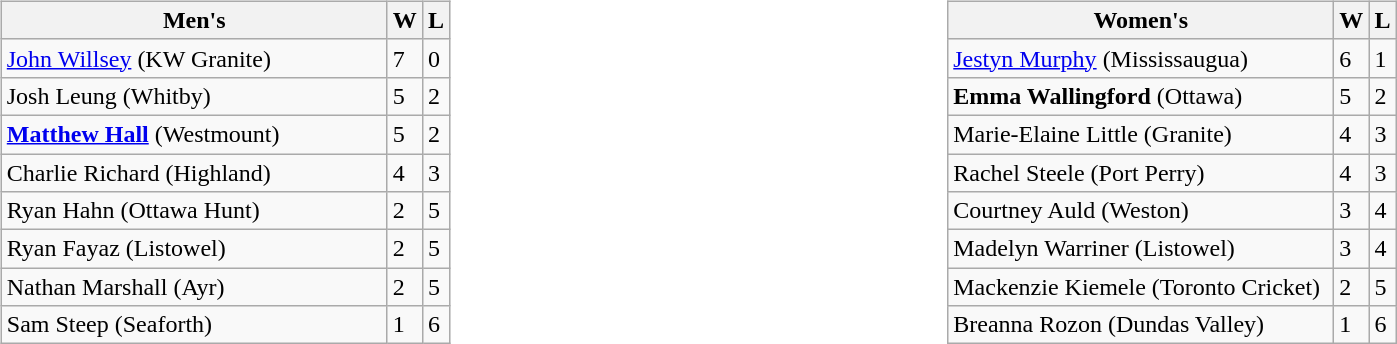<table>
<tr>
<td valign=top width=20%><br><table class=wikitable>
<tr>
<th width=250>Men's</th>
<th>W</th>
<th>L</th>
</tr>
<tr>
<td><a href='#'>John Willsey</a> (KW Granite)</td>
<td>7</td>
<td>0</td>
</tr>
<tr>
<td>Josh Leung (Whitby)</td>
<td>5</td>
<td>2</td>
</tr>
<tr>
<td><strong><a href='#'>Matthew Hall</a></strong> (Westmount)</td>
<td>5</td>
<td>2</td>
</tr>
<tr>
<td>Charlie Richard (Highland)</td>
<td>4</td>
<td>3</td>
</tr>
<tr>
<td>Ryan Hahn (Ottawa Hunt)</td>
<td>2</td>
<td>5</td>
</tr>
<tr>
<td>Ryan Fayaz (Listowel)</td>
<td>2</td>
<td>5</td>
</tr>
<tr>
<td>Nathan Marshall (Ayr)</td>
<td>2</td>
<td>5</td>
</tr>
<tr>
<td>Sam Steep (Seaforth)</td>
<td>1</td>
<td>6</td>
</tr>
</table>
</td>
<td valign=top width=20%><br><table class=wikitable>
<tr>
<th width=250>Women's</th>
<th>W</th>
<th>L</th>
</tr>
<tr>
<td><a href='#'>Jestyn Murphy</a> (Mississaugua)</td>
<td>6</td>
<td>1</td>
</tr>
<tr>
<td><strong>Emma Wallingford</strong> (Ottawa)</td>
<td>5</td>
<td>2</td>
</tr>
<tr>
<td>Marie-Elaine Little (Granite)</td>
<td>4</td>
<td>3</td>
</tr>
<tr>
<td>Rachel Steele (Port Perry)</td>
<td>4</td>
<td>3</td>
</tr>
<tr>
<td>Courtney Auld (Weston)</td>
<td>3</td>
<td>4</td>
</tr>
<tr>
<td>Madelyn Warriner (Listowel)</td>
<td>3</td>
<td>4</td>
</tr>
<tr>
<td>Mackenzie Kiemele (Toronto Cricket)</td>
<td>2</td>
<td>5</td>
</tr>
<tr>
<td>Breanna Rozon (Dundas Valley)</td>
<td>1</td>
<td>6</td>
</tr>
</table>
</td>
</tr>
</table>
